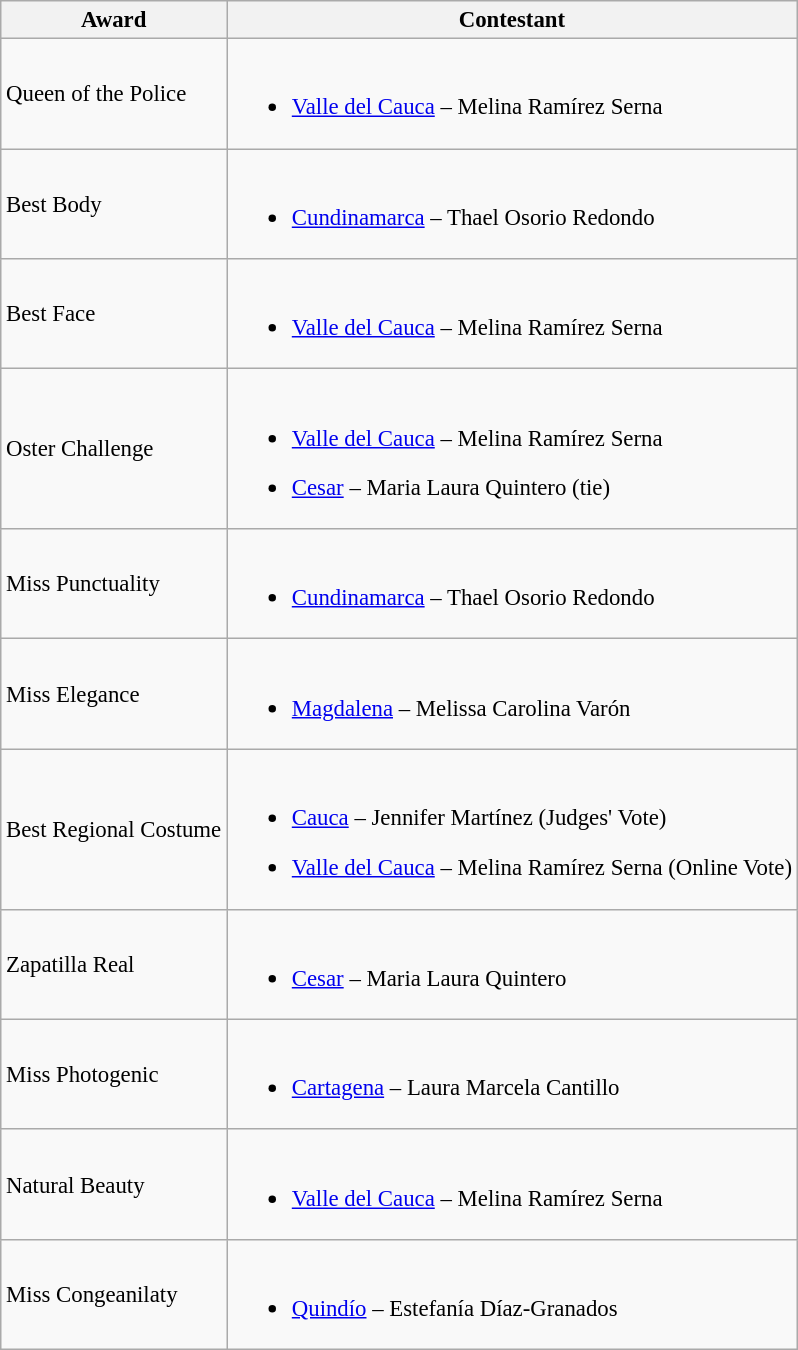<table class="wikitable sortable" style="font-size: 95%;">
<tr>
<th>Award</th>
<th>Contestant</th>
</tr>
<tr>
<td>Queen of the Police</td>
<td><br><ul><li><a href='#'>Valle del Cauca</a> – Melina Ramírez Serna</li></ul></td>
</tr>
<tr>
<td>Best Body</td>
<td><br><ul><li><a href='#'>Cundinamarca</a> – Thael Osorio Redondo</li></ul></td>
</tr>
<tr>
<td>Best Face</td>
<td><br><ul><li><a href='#'>Valle del Cauca</a> – Melina Ramírez Serna</li></ul></td>
</tr>
<tr>
<td>Oster Challenge</td>
<td><br><ul><li><a href='#'>Valle del Cauca</a> – Melina Ramírez Serna</li></ul><ul><li><a href='#'>Cesar</a> – Maria Laura Quintero (tie)</li></ul></td>
</tr>
<tr>
<td>Miss Punctuality</td>
<td><br><ul><li><a href='#'>Cundinamarca</a> – Thael Osorio Redondo</li></ul></td>
</tr>
<tr>
<td>Miss Elegance</td>
<td><br><ul><li><a href='#'>Magdalena</a> – Melissa Carolina Varón</li></ul></td>
</tr>
<tr>
<td>Best Regional Costume</td>
<td><br><ul><li><a href='#'>Cauca</a> – Jennifer Martínez (Judges' Vote)</li></ul><ul><li><a href='#'>Valle del Cauca</a> – Melina Ramírez Serna (Online Vote)</li></ul></td>
</tr>
<tr>
<td>Zapatilla Real</td>
<td><br><ul><li><a href='#'>Cesar</a> – Maria Laura Quintero</li></ul></td>
</tr>
<tr>
<td>Miss Photogenic</td>
<td><br><ul><li><a href='#'>Cartagena</a> – Laura Marcela Cantillo</li></ul></td>
</tr>
<tr>
<td>Natural Beauty</td>
<td><br><ul><li><a href='#'>Valle del Cauca</a> – Melina Ramírez Serna</li></ul></td>
</tr>
<tr>
<td>Miss Congeanilaty</td>
<td><br><ul><li><a href='#'>Quindío</a> – Estefanía Díaz-Granados</li></ul></td>
</tr>
</table>
